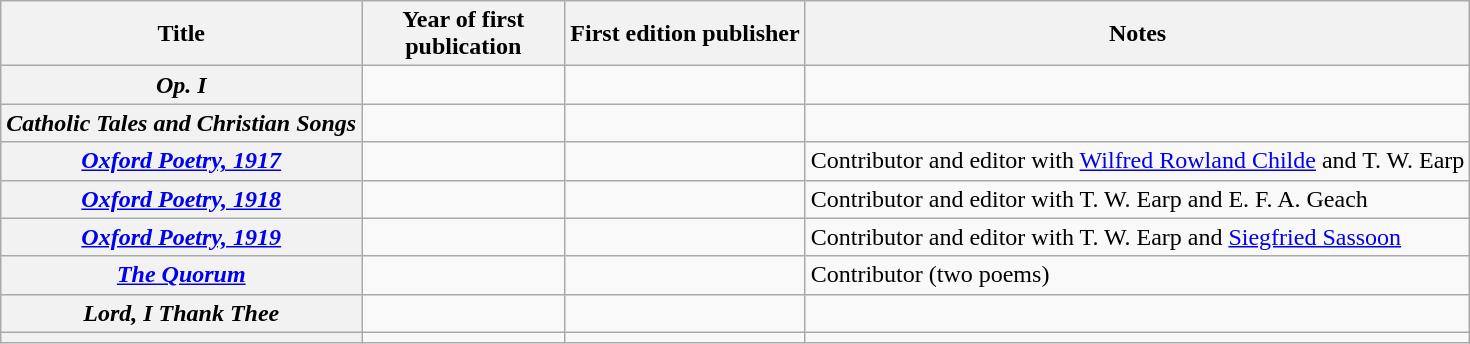<table class="wikitable plainrowheaders sortable" style="margin-right: 0;">
<tr>
<th scope="col">Title</th>
<th scope="col" style="width: 8em;">Year of first publication</th>
<th scope="col">First edition publisher</th>
<th scope="col" class="unsortable">Notes</th>
</tr>
<tr>
<th scope="row"><em>Op. I</em></th>
<td></td>
<td></td>
<td></td>
</tr>
<tr>
<th scope="row"><em>Catholic Tales and Christian Songs</em></th>
<td></td>
<td></td>
<td></td>
</tr>
<tr>
<th scope="row"><em><a href='#'>Oxford Poetry, 1917</a></em></th>
<td></td>
<td></td>
<td>Contributor and editor with <a href='#'>Wilfred Rowland Childe</a> and T. W. Earp</td>
</tr>
<tr>
<th scope="row"><em><a href='#'>Oxford Poetry, 1918</a></em></th>
<td></td>
<td></td>
<td>Contributor and editor with T. W. Earp and E. F. A. Geach</td>
</tr>
<tr>
<th scope="row"><em><a href='#'>Oxford Poetry, 1919</a></em></th>
<td></td>
<td></td>
<td>Contributor and editor with T. W. Earp and <a href='#'>Siegfried Sassoon</a></td>
</tr>
<tr>
<th scope="row"><em><a href='#'>The Quorum</a></em></th>
<td></td>
<td></td>
<td>Contributor (two poems)</td>
</tr>
<tr>
<th scope="row"><em>Lord, I Thank Thee</em></th>
<td></td>
<td></td>
<td></td>
</tr>
<tr>
<th scope="row"></th>
<td></td>
<td></td>
<td></td>
</tr>
</table>
